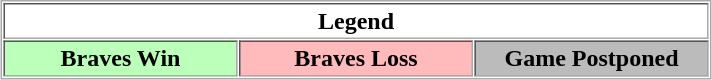<table align="center" border="1" cellpadding="2" cellspacing="1" style="border:1px solid #aaa">
<tr>
<th colspan="3">Legend</th>
</tr>
<tr>
<th style="background:#bfb; width:150px;">Braves Win</th>
<th style="background:#fbb; width:150px;">Braves Loss</th>
<th style="background:#bbb; width:150px;">Game Postponed</th>
</tr>
</table>
